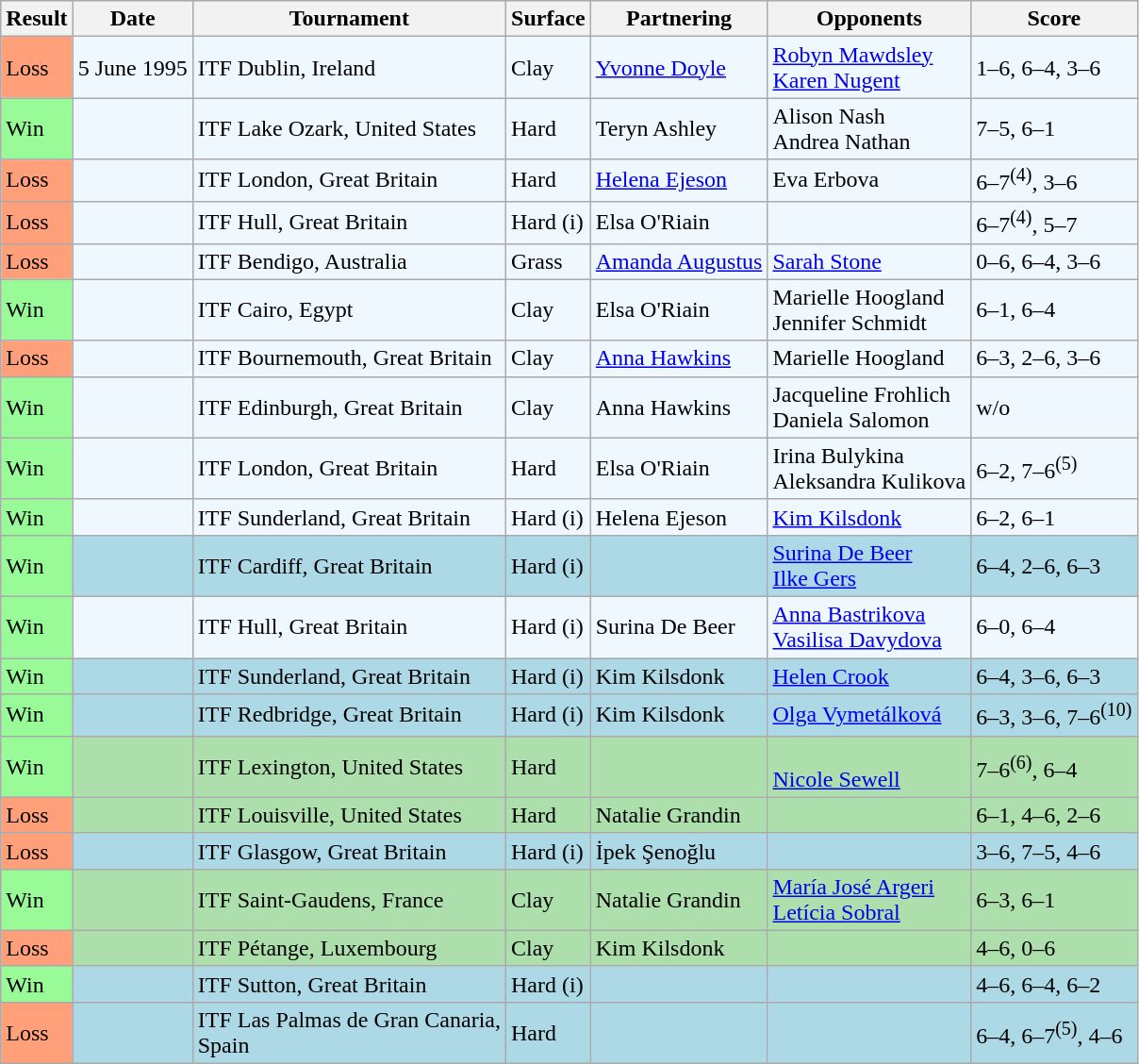<table class="sortable wikitable">
<tr style="background:#efefef;">
<th>Result</th>
<th>Date</th>
<th>Tournament</th>
<th>Surface</th>
<th>Partnering</th>
<th>Opponents</th>
<th class="unsortable">Score</th>
</tr>
<tr style="background:#f0f8ff;">
<td style="background:#ffa07a;">Loss</td>
<td>5 June 1995</td>
<td>ITF Dublin, Ireland</td>
<td>Clay</td>
<td> <a href='#'>Yvonne Doyle</a></td>
<td> <a href='#'>Robyn Mawdsley</a> <br>  <a href='#'>Karen Nugent</a></td>
<td>1–6, 6–4, 3–6</td>
</tr>
<tr style="background:#f0f8ff;">
<td style="background:#98fb98;">Win</td>
<td></td>
<td>ITF Lake Ozark, United States</td>
<td>Hard</td>
<td> Teryn Ashley</td>
<td> Alison Nash <br>  Andrea Nathan</td>
<td>7–5, 6–1</td>
</tr>
<tr style="background:#f0f8ff;">
<td style="background:#ffa07a;">Loss</td>
<td></td>
<td>ITF London, Great Britain</td>
<td>Hard</td>
<td> <a href='#'>Helena Ejeson</a></td>
<td> Eva Erbova <br>  </td>
<td>6–7<sup>(4)</sup>, 3–6</td>
</tr>
<tr style="background:#f0f8ff;">
<td style="background:#ffa07a;">Loss</td>
<td></td>
<td>ITF Hull, Great Britain</td>
<td>Hard (i)</td>
<td> Elsa O'Riain</td>
<td>  <br>  </td>
<td>6–7<sup>(4)</sup>, 5–7</td>
</tr>
<tr style="background:#f0f8ff;">
<td style="background:#ffa07a;">Loss</td>
<td></td>
<td>ITF Bendigo, Australia</td>
<td>Grass</td>
<td> <a href='#'>Amanda Augustus</a></td>
<td> <a href='#'>Sarah Stone</a> <br>  </td>
<td>0–6, 6–4, 3–6</td>
</tr>
<tr style="background:#f0f8ff;">
<td style="background:#98fb98;">Win</td>
<td></td>
<td>ITF Cairo, Egypt</td>
<td>Clay</td>
<td> Elsa O'Riain</td>
<td> Marielle Hoogland <br>  Jennifer Schmidt</td>
<td>6–1, 6–4</td>
</tr>
<tr style="background:#f0f8ff;">
<td style="background:#ffa07a;">Loss</td>
<td></td>
<td>ITF Bournemouth, Great Britain</td>
<td>Clay</td>
<td> <a href='#'>Anna Hawkins</a></td>
<td> Marielle Hoogland <br>  </td>
<td>6–3, 2–6, 3–6</td>
</tr>
<tr style="background:#f0f8ff;">
<td style="background:#98fb98;">Win</td>
<td></td>
<td>ITF Edinburgh, Great Britain</td>
<td>Clay</td>
<td> Anna Hawkins</td>
<td> Jacqueline Frohlich <br>  Daniela Salomon</td>
<td>w/o</td>
</tr>
<tr style="background:#f0f8ff;">
<td style="background:#98fb98;">Win</td>
<td></td>
<td>ITF London, Great Britain</td>
<td>Hard</td>
<td> Elsa O'Riain</td>
<td> Irina Bulykina <br>  Aleksandra Kulikova</td>
<td>6–2, 7–6<sup>(5)</sup></td>
</tr>
<tr style="background:#f0f8ff;">
<td style="background:#98fb98;">Win</td>
<td></td>
<td>ITF Sunderland, Great Britain</td>
<td>Hard (i)</td>
<td> Helena Ejeson</td>
<td> <a href='#'>Kim Kilsdonk</a> <br>  </td>
<td>6–2, 6–1</td>
</tr>
<tr style="background:lightblue;">
<td style="background:#98fb98;">Win</td>
<td></td>
<td>ITF Cardiff, Great Britain</td>
<td>Hard (i)</td>
<td> </td>
<td> <a href='#'>Surina De Beer</a> <br>  <a href='#'>Ilke Gers</a></td>
<td>6–4, 2–6, 6–3</td>
</tr>
<tr style="background:#f0f8ff;">
<td style="background:#98fb98;">Win</td>
<td></td>
<td>ITF Hull, Great Britain</td>
<td>Hard (i)</td>
<td> Surina De Beer</td>
<td> <a href='#'>Anna Bastrikova</a> <br>  <a href='#'>Vasilisa Davydova</a></td>
<td>6–0, 6–4</td>
</tr>
<tr style="background:lightblue;">
<td style="background:#98fb98;">Win</td>
<td></td>
<td>ITF Sunderland, Great Britain</td>
<td>Hard (i)</td>
<td> Kim Kilsdonk</td>
<td> <a href='#'>Helen Crook</a> <br>  </td>
<td>6–4, 3–6, 6–3</td>
</tr>
<tr style="background:lightblue;">
<td style="background:#98fb98;">Win</td>
<td></td>
<td>ITF Redbridge, Great Britain</td>
<td>Hard (i)</td>
<td> Kim Kilsdonk</td>
<td> <a href='#'>Olga Vymetálková</a> <br>  </td>
<td>6–3, 3–6, 7–6<sup>(10)</sup></td>
</tr>
<tr style="background:#ADDFAD;">
<td style="background:#98fb98;">Win</td>
<td></td>
<td>ITF Lexington, United States</td>
<td>Hard</td>
<td> </td>
<td>  <br>  <a href='#'>Nicole Sewell</a></td>
<td>7–6<sup>(6)</sup>, 6–4</td>
</tr>
<tr style="background:#ADDFAD;">
<td style="background:#ffa07a;">Loss</td>
<td></td>
<td>ITF Louisville, United States</td>
<td>Hard</td>
<td> Natalie Grandin</td>
<td>  <br>  </td>
<td>6–1, 4–6, 2–6</td>
</tr>
<tr style="background:lightblue;">
<td style="background:#ffa07a;">Loss</td>
<td></td>
<td>ITF Glasgow, Great Britain</td>
<td>Hard (i)</td>
<td> İpek Şenoğlu</td>
<td>  <br>  </td>
<td>3–6, 7–5, 4–6</td>
</tr>
<tr style="background:#ADDFAD;">
<td style="background:#98fb98;">Win</td>
<td></td>
<td>ITF Saint-Gaudens, France</td>
<td>Clay</td>
<td> Natalie Grandin</td>
<td> <a href='#'>María José Argeri</a> <br>  <a href='#'>Letícia Sobral</a></td>
<td>6–3, 6–1</td>
</tr>
<tr style="background:#ADDFAD;">
<td style="background:#ffa07a;">Loss</td>
<td></td>
<td>ITF Pétange, Luxembourg</td>
<td>Clay</td>
<td> Kim Kilsdonk</td>
<td>  <br>  </td>
<td>4–6, 0–6</td>
</tr>
<tr style="background:lightblue;">
<td style="background:#98fb98;">Win</td>
<td></td>
<td>ITF Sutton, Great Britain</td>
<td>Hard (i)</td>
<td> </td>
<td>  <br>  </td>
<td>4–6, 6–4, 6–2</td>
</tr>
<tr style="background:lightblue;">
<td style="background:#ffa07a;">Loss</td>
<td></td>
<td>ITF Las Palmas de Gran Canaria, <br>Spain</td>
<td>Hard</td>
<td> </td>
<td>  <br>  </td>
<td>6–4, 6–7<sup>(5)</sup>, 4–6</td>
</tr>
</table>
